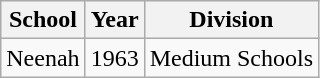<table class="wikitable">
<tr>
<th>School</th>
<th>Year</th>
<th>Division</th>
</tr>
<tr>
<td>Neenah</td>
<td>1963</td>
<td>Medium Schools</td>
</tr>
</table>
